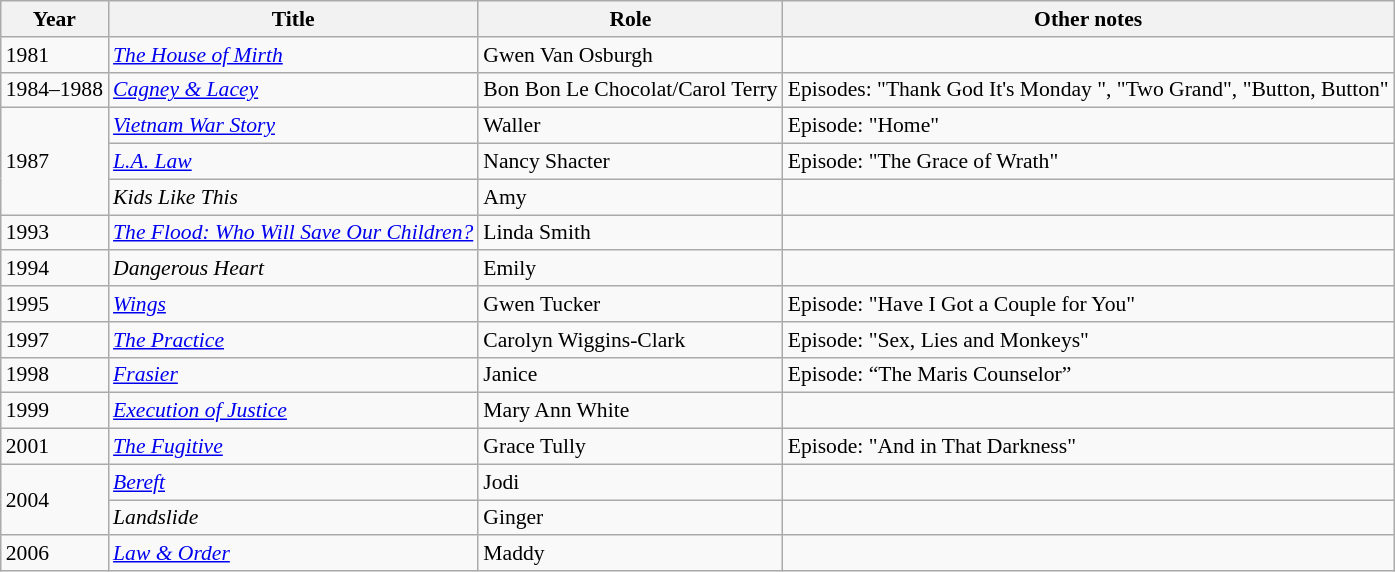<table class="wikitable" style="font-size: 90%;">
<tr>
<th>Year</th>
<th>Title</th>
<th>Role</th>
<th>Other notes</th>
</tr>
<tr>
<td>1981</td>
<td><em><a href='#'>The House of Mirth</a></em></td>
<td>Gwen Van Osburgh</td>
<td></td>
</tr>
<tr>
<td>1984–1988</td>
<td><em><a href='#'>Cagney & Lacey</a></em></td>
<td>Bon Bon Le Chocolat/Carol Terry</td>
<td>Episodes: "Thank God It's Monday ", "Two Grand", "Button, Button"</td>
</tr>
<tr>
<td rowspan="3">1987</td>
<td><em><a href='#'>Vietnam War Story</a></em></td>
<td>Waller</td>
<td>Episode: "Home"</td>
</tr>
<tr>
<td><em><a href='#'>L.A. Law</a></em></td>
<td>Nancy Shacter</td>
<td>Episode: "The Grace of Wrath"</td>
</tr>
<tr>
<td><em>Kids Like This</em></td>
<td>Amy</td>
<td></td>
</tr>
<tr>
<td>1993</td>
<td><em><a href='#'>The Flood: Who Will Save Our Children?</a></em></td>
<td>Linda Smith</td>
<td></td>
</tr>
<tr>
<td>1994</td>
<td><em>Dangerous Heart</em></td>
<td>Emily</td>
<td></td>
</tr>
<tr>
<td>1995</td>
<td><em><a href='#'>Wings</a></em></td>
<td>Gwen Tucker</td>
<td>Episode: "Have I Got a Couple for You"</td>
</tr>
<tr>
<td>1997</td>
<td><em><a href='#'>The Practice</a></em></td>
<td>Carolyn Wiggins-Clark</td>
<td>Episode: "Sex, Lies and Monkeys"</td>
</tr>
<tr>
<td>1998</td>
<td><em><a href='#'>Frasier</a></em></td>
<td>Janice</td>
<td>Episode: “The Maris Counselor”</td>
</tr>
<tr>
<td>1999</td>
<td><em><a href='#'>Execution of Justice</a></em></td>
<td>Mary Ann White</td>
<td></td>
</tr>
<tr>
<td>2001</td>
<td><em><a href='#'>The Fugitive</a></em></td>
<td>Grace Tully</td>
<td>Episode: "And in That Darkness"</td>
</tr>
<tr>
<td rowspan="2">2004</td>
<td><em><a href='#'>Bereft</a></em></td>
<td>Jodi</td>
<td></td>
</tr>
<tr>
<td><em>Landslide</em></td>
<td>Ginger</td>
<td></td>
</tr>
<tr>
<td>2006</td>
<td><em><a href='#'>Law & Order</a></em></td>
<td>Maddy</td>
<td></td>
</tr>
</table>
